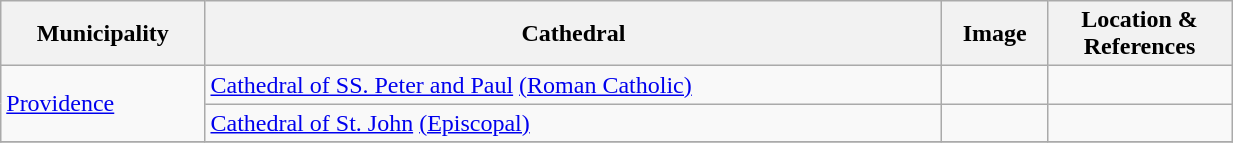<table width=65% class="wikitable">
<tr>
<th width = 10%>Municipality</th>
<th width = 40%>Cathedral</th>
<th width = 5%>Image</th>
<th width = 10%>Location & References</th>
</tr>
<tr>
<td rowspan=2><a href='#'>Providence</a></td>
<td><a href='#'>Cathedral of SS. Peter and Paul</a> <a href='#'>(Roman Catholic)</a></td>
<td></td>
<td><small></small><br></td>
</tr>
<tr>
<td><a href='#'>Cathedral of St. John</a> <a href='#'>(Episcopal)</a></td>
<td></td>
<td><small></small><br></td>
</tr>
<tr>
</tr>
</table>
